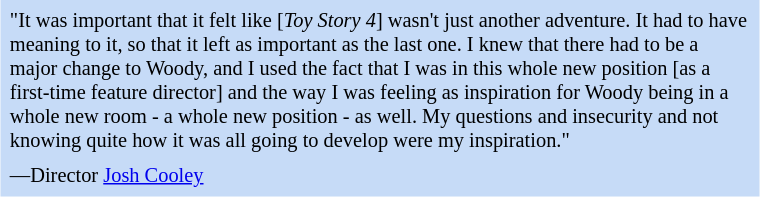<table class="toccolours" style="float: right; margin-left: 1em; margin-right: 2em; font-size: 85%; background:#c6dbf7; color:black; width:40em; max-width: 40%;" cellspacing="5">
<tr>
<td style="text-align: left;">"It was important that it felt like [<em>Toy Story 4</em>] wasn't just another adventure. It had to have meaning to it, so that it left as important as the last one. I knew that there had to be a major change to Woody, and I used the fact that I was in this whole new position [as a first-time feature director] and the way I was feeling as inspiration for Woody being in a whole new room - a whole new position - as well. My questions and insecurity and not knowing quite how it was all going to develop were my inspiration."</td>
</tr>
<tr>
<td style="text-align: left;">—Director <a href='#'>Josh Cooley</a></td>
</tr>
</table>
